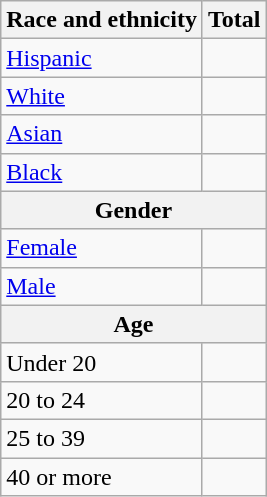<table class="wikitable sortable collapsible"; text-align:right; font-size:80%;">
<tr>
<th>Race and ethnicity</th>
<th colspan="2" data-sort-type=number>Total</th>
</tr>
<tr>
<td><a href='#'>Hispanic</a></td>
<td align=right></td>
</tr>
<tr>
<td><a href='#'>White</a></td>
<td align=right></td>
</tr>
<tr>
<td><a href='#'>Asian</a></td>
<td align=right></td>
</tr>
<tr>
<td><a href='#'>Black</a></td>
<td align=right></td>
</tr>
<tr>
<th colspan="4" data-sort-type=number>Gender</th>
</tr>
<tr>
<td><a href='#'>Female</a></td>
<td align=right></td>
</tr>
<tr>
<td><a href='#'>Male</a></td>
<td align=right></td>
</tr>
<tr>
<th colspan="4" data-sort-type=number>Age</th>
</tr>
<tr>
<td>Under 20</td>
<td align=right></td>
</tr>
<tr>
<td>20 to 24</td>
<td align=right></td>
</tr>
<tr>
<td>25 to 39</td>
<td align=right></td>
</tr>
<tr>
<td>40 or more</td>
<td align=right></td>
</tr>
</table>
